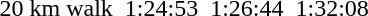<table>
<tr>
<td>20 km walk<br></td>
<td></td>
<td>1:24:53</td>
<td></td>
<td>1:26:44</td>
<td></td>
<td>1:32:08</td>
</tr>
</table>
